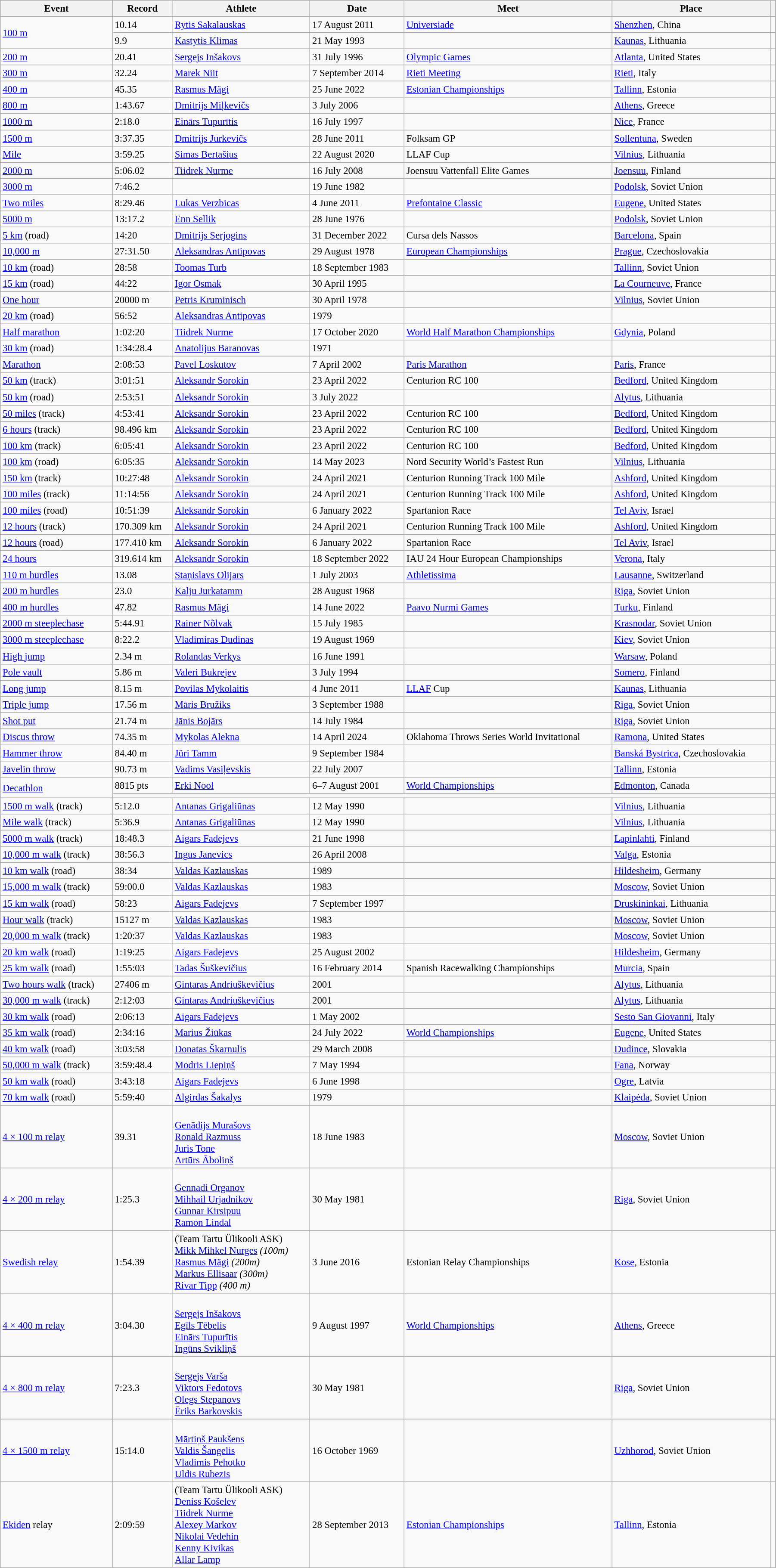<table class="wikitable" style="font-size:95%; width: 95%;">
<tr>
<th>Event</th>
<th>Record</th>
<th>Athlete</th>
<th>Date</th>
<th>Meet</th>
<th>Place</th>
<th></th>
</tr>
<tr>
<td rowspan=2><a href='#'>100 m</a></td>
<td>10.14 </td>
<td> <a href='#'>Rytis Sakalauskas</a></td>
<td>17 August 2011</td>
<td><a href='#'>Universiade</a></td>
<td><a href='#'>Shenzhen</a>, China</td>
<td></td>
</tr>
<tr>
<td>9.9 </td>
<td> <a href='#'>Kastytis Klimas</a></td>
<td>21 May 1993</td>
<td></td>
<td><a href='#'>Kaunas</a>, Lithuania</td>
<td></td>
</tr>
<tr>
<td><a href='#'>200 m</a></td>
<td>20.41 </td>
<td> <a href='#'>Sergejs Inšakovs</a></td>
<td>31 July 1996</td>
<td><a href='#'>Olympic Games</a></td>
<td><a href='#'>Atlanta</a>, United States</td>
<td></td>
</tr>
<tr>
<td><a href='#'>300 m</a></td>
<td>32.24</td>
<td> <a href='#'>Marek Niit</a></td>
<td>7 September 2014</td>
<td><a href='#'>Rieti Meeting</a></td>
<td><a href='#'>Rieti</a>, Italy</td>
<td></td>
</tr>
<tr>
<td><a href='#'>400 m</a></td>
<td>45.35</td>
<td> <a href='#'>Rasmus Mägi</a></td>
<td>25 June 2022</td>
<td><a href='#'>Estonian Championships</a></td>
<td><a href='#'>Tallinn</a>, Estonia</td>
<td></td>
</tr>
<tr>
<td><a href='#'>800 m</a></td>
<td>1:43.67</td>
<td> <a href='#'>Dmitrijs Miļkevičs</a></td>
<td>3 July 2006</td>
<td></td>
<td><a href='#'>Athens</a>, Greece</td>
<td></td>
</tr>
<tr>
<td><a href='#'>1000 m</a></td>
<td>2:18.0</td>
<td> <a href='#'>Einārs Tupurītis</a></td>
<td>16 July 1997</td>
<td></td>
<td><a href='#'>Nice</a>, France</td>
<td></td>
</tr>
<tr>
<td><a href='#'>1500 m</a></td>
<td>3:37.35</td>
<td> <a href='#'>Dmitrijs Jurkevičs</a></td>
<td>28 June 2011</td>
<td>Folksam GP</td>
<td><a href='#'>Sollentuna</a>, Sweden</td>
<td></td>
</tr>
<tr>
<td><a href='#'>Mile</a></td>
<td>3:59.25</td>
<td> <a href='#'>Simas Bertašius</a></td>
<td>22 August 2020</td>
<td>LLAF Cup</td>
<td><a href='#'>Vilnius</a>, Lithuania</td>
<td></td>
</tr>
<tr>
<td><a href='#'>2000 m</a></td>
<td>5:06.02</td>
<td> <a href='#'>Tiidrek Nurme</a></td>
<td>16 July 2008</td>
<td>Joensuu Vattenfall Elite Games</td>
<td><a href='#'>Joensuu</a>, Finland</td>
<td></td>
</tr>
<tr>
<td><a href='#'>3000 m</a></td>
<td>7:46.2</td>
<td> </td>
<td>19 June 1982</td>
<td></td>
<td><a href='#'>Podolsk</a>, Soviet Union</td>
<td></td>
</tr>
<tr>
<td><a href='#'>Two miles</a></td>
<td>8:29.46</td>
<td> <a href='#'>Lukas Verzbicas</a></td>
<td>4 June 2011</td>
<td><a href='#'>Prefontaine Classic</a></td>
<td><a href='#'>Eugene</a>, United States</td>
<td></td>
</tr>
<tr>
<td><a href='#'>5000 m</a></td>
<td>13:17.2</td>
<td> <a href='#'>Enn Sellik</a></td>
<td>28 June 1976</td>
<td></td>
<td><a href='#'>Podolsk</a>, Soviet Union</td>
<td></td>
</tr>
<tr>
<td><a href='#'>5 km</a> (road)</td>
<td>14:20</td>
<td> <a href='#'>Dmitrijs Serjogins</a></td>
<td>31 December 2022</td>
<td>Cursa dels Nassos</td>
<td><a href='#'>Barcelona</a>, Spain</td>
<td></td>
</tr>
<tr>
<td><a href='#'>10,000 m</a></td>
<td>27:31.50</td>
<td> <a href='#'>Aleksandras Antipovas</a></td>
<td>29 August 1978</td>
<td><a href='#'>European Championships</a></td>
<td><a href='#'>Prague</a>, Czechoslovakia</td>
<td></td>
</tr>
<tr>
<td><a href='#'>10 km</a> (road)</td>
<td>28:58</td>
<td> <a href='#'>Toomas Turb</a></td>
<td>18 September 1983</td>
<td></td>
<td><a href='#'>Tallinn</a>, Soviet Union</td>
<td></td>
</tr>
<tr>
<td><a href='#'>15 km</a> (road)</td>
<td>44:22</td>
<td> <a href='#'>Igor Osmak</a></td>
<td>30 April 1995</td>
<td></td>
<td><a href='#'>La Courneuve</a>, France</td>
<td></td>
</tr>
<tr>
<td><a href='#'>One hour</a></td>
<td>20000 m</td>
<td> <a href='#'>Petris Kruminisch</a></td>
<td>30 April 1978</td>
<td></td>
<td><a href='#'>Vilnius</a>, Soviet Union</td>
<td></td>
</tr>
<tr>
<td><a href='#'>20 km</a> (road)</td>
<td>56:52</td>
<td> <a href='#'>Aleksandras Antipovas</a></td>
<td>1979</td>
<td></td>
<td></td>
<td></td>
</tr>
<tr>
<td><a href='#'>Half marathon</a></td>
<td>1:02:20</td>
<td> <a href='#'>Tiidrek Nurme</a></td>
<td>17 October 2020</td>
<td><a href='#'>World Half Marathon Championships</a></td>
<td><a href='#'>Gdynia</a>, Poland</td>
<td></td>
</tr>
<tr>
<td><a href='#'>30 km</a> (road)</td>
<td>1:34:28.4</td>
<td> <a href='#'>Anatolijus Baranovas</a></td>
<td>1971</td>
<td></td>
<td></td>
<td></td>
</tr>
<tr>
<td><a href='#'>Marathon</a></td>
<td>2:08:53</td>
<td> <a href='#'>Pavel Loskutov</a></td>
<td>7 April 2002</td>
<td><a href='#'>Paris Marathon</a></td>
<td><a href='#'>Paris</a>, France</td>
<td></td>
</tr>
<tr>
<td><a href='#'>50 km</a> (track)</td>
<td>3:01:51</td>
<td> <a href='#'>Aleksandr Sorokin</a></td>
<td>23 April 2022</td>
<td>Centurion RC 100</td>
<td><a href='#'>Bedford</a>, United Kingdom</td>
<td></td>
</tr>
<tr>
<td><a href='#'>50 km</a> (road)</td>
<td>2:53:51</td>
<td> <a href='#'>Aleksandr Sorokin</a></td>
<td>3 July 2022</td>
<td></td>
<td><a href='#'>Alytus</a>, Lithuania</td>
<td></td>
</tr>
<tr>
<td><a href='#'>50 miles</a> (track)</td>
<td>4:53:41</td>
<td> <a href='#'>Aleksandr Sorokin</a></td>
<td>23 April 2022</td>
<td>Centurion RC 100</td>
<td><a href='#'>Bedford</a>, United Kingdom</td>
<td></td>
</tr>
<tr>
<td><a href='#'>6 hours</a> (track)</td>
<td>98.496 km</td>
<td> <a href='#'>Aleksandr Sorokin</a></td>
<td>23 April 2022</td>
<td>Centurion RC 100</td>
<td><a href='#'>Bedford</a>, United Kingdom</td>
<td></td>
</tr>
<tr>
<td><a href='#'>100 km</a> (track)</td>
<td>6:05:41</td>
<td> <a href='#'>Aleksandr Sorokin</a></td>
<td>23 April 2022</td>
<td>Centurion RC 100</td>
<td><a href='#'>Bedford</a>, United Kingdom</td>
<td></td>
</tr>
<tr>
<td><a href='#'>100 km</a> (road)</td>
<td>6:05:35</td>
<td> <a href='#'>Aleksandr Sorokin</a></td>
<td>14 May 2023</td>
<td>Nord Security World’s Fastest Run</td>
<td><a href='#'>Vilnius</a>, Lithuania</td>
<td></td>
</tr>
<tr>
<td><a href='#'>150 km</a> (track)</td>
<td>10:27:48</td>
<td> <a href='#'>Aleksandr Sorokin</a></td>
<td>24 April 2021</td>
<td>Centurion Running Track 100 Mile</td>
<td><a href='#'>Ashford</a>, United Kingdom</td>
<td></td>
</tr>
<tr>
<td><a href='#'>100 miles</a> (track)</td>
<td>11:14:56</td>
<td> <a href='#'>Aleksandr Sorokin</a></td>
<td>24 April 2021</td>
<td>Centurion Running Track 100 Mile</td>
<td><a href='#'>Ashford</a>, United Kingdom</td>
<td></td>
</tr>
<tr>
<td><a href='#'>100 miles</a> (road)</td>
<td>10:51:39</td>
<td> <a href='#'>Aleksandr Sorokin</a></td>
<td>6 January 2022</td>
<td>Spartanion Race</td>
<td><a href='#'>Tel Aviv</a>, Israel</td>
<td></td>
</tr>
<tr>
<td><a href='#'>12 hours</a> (track)</td>
<td>170.309 km</td>
<td> <a href='#'>Aleksandr Sorokin</a></td>
<td>24 April 2021</td>
<td>Centurion Running Track 100 Mile</td>
<td><a href='#'>Ashford</a>, United Kingdom</td>
<td></td>
</tr>
<tr>
<td><a href='#'>12 hours</a> (road)</td>
<td>177.410 km</td>
<td> <a href='#'>Aleksandr Sorokin</a></td>
<td>6 January 2022</td>
<td>Spartanion Race</td>
<td><a href='#'>Tel Aviv</a>, Israel</td>
<td></td>
</tr>
<tr>
<td><a href='#'>24 hours</a></td>
<td>319.614 km</td>
<td> <a href='#'>Aleksandr Sorokin</a></td>
<td>18 September 2022</td>
<td>IAU 24 Hour European Championships</td>
<td><a href='#'>Verona</a>, Italy</td>
<td></td>
</tr>
<tr>
<td><a href='#'>110 m hurdles</a></td>
<td>13.08 </td>
<td> <a href='#'>Staņislavs Olijars</a></td>
<td>1 July 2003</td>
<td><a href='#'>Athletissima</a></td>
<td><a href='#'>Lausanne</a>, Switzerland</td>
<td></td>
</tr>
<tr>
<td><a href='#'>200 m hurdles</a></td>
<td>23.0 </td>
<td> <a href='#'>Kalju Jurkatamm</a></td>
<td>28 August 1968</td>
<td></td>
<td><a href='#'>Riga</a>, Soviet Union</td>
<td></td>
</tr>
<tr>
<td><a href='#'>400 m hurdles</a></td>
<td>47.82</td>
<td> <a href='#'>Rasmus Mägi</a></td>
<td>14 June 2022</td>
<td><a href='#'>Paavo Nurmi Games</a></td>
<td><a href='#'>Turku</a>, Finland</td>
<td></td>
</tr>
<tr>
<td><a href='#'>2000 m steeplechase</a></td>
<td>5:44.91</td>
<td> <a href='#'>Rainer Nõlvak</a></td>
<td>15 July 1985</td>
<td></td>
<td><a href='#'>Krasnodar</a>, Soviet Union</td>
</tr>
<tr>
<td><a href='#'>3000 m steeplechase</a></td>
<td>8:22.2</td>
<td> <a href='#'>Vladimiras Dudinas</a></td>
<td>19 August 1969</td>
<td></td>
<td><a href='#'>Kiev</a>, Soviet Union</td>
<td></td>
</tr>
<tr>
<td><a href='#'>High jump</a></td>
<td>2.34 m</td>
<td> <a href='#'>Rolandas Verkys</a></td>
<td>16 June 1991</td>
<td></td>
<td><a href='#'>Warsaw</a>, Poland</td>
<td></td>
</tr>
<tr>
<td><a href='#'>Pole vault</a></td>
<td>5.86 m</td>
<td> <a href='#'>Valeri Bukrejev</a></td>
<td>3 July 1994</td>
<td></td>
<td><a href='#'>Somero</a>, Finland</td>
<td></td>
</tr>
<tr>
<td><a href='#'>Long jump</a></td>
<td>8.15 m </td>
<td> <a href='#'>Povilas Mykolaitis</a></td>
<td>4 June 2011</td>
<td><a href='#'>LLAF</a> Cup</td>
<td><a href='#'>Kaunas</a>, Lithuania</td>
<td></td>
</tr>
<tr>
<td><a href='#'>Triple jump</a></td>
<td>17.56 m </td>
<td> <a href='#'>Māris Bružiks</a></td>
<td>3 September 1988</td>
<td></td>
<td><a href='#'>Riga</a>, Soviet Union</td>
<td></td>
</tr>
<tr>
<td><a href='#'>Shot put</a></td>
<td>21.74 m</td>
<td> <a href='#'>Jānis Bojārs</a></td>
<td>14 July 1984</td>
<td></td>
<td><a href='#'>Riga</a>, Soviet Union</td>
<td></td>
</tr>
<tr>
<td><a href='#'>Discus throw</a></td>
<td>74.35 m</td>
<td> <a href='#'>Mykolas Alekna</a></td>
<td>14 April 2024</td>
<td>Oklahoma Throws Series World Invitational</td>
<td><a href='#'>Ramona</a>, United States</td>
<td></td>
</tr>
<tr>
<td><a href='#'>Hammer throw</a></td>
<td>84.40 m</td>
<td> <a href='#'>Jüri Tamm</a></td>
<td>9 September 1984</td>
<td></td>
<td><a href='#'>Banská Bystrica</a>, Czechoslovakia</td>
<td></td>
</tr>
<tr>
<td><a href='#'>Javelin throw</a></td>
<td>90.73 m</td>
<td> <a href='#'>Vadims Vasiļevskis</a></td>
<td>22 July 2007</td>
<td></td>
<td><a href='#'>Tallinn</a>, Estonia</td>
<td></td>
</tr>
<tr>
<td rowspan=2><a href='#'>Decathlon</a></td>
<td>8815 pts</td>
<td> <a href='#'>Erki Nool</a></td>
<td>6–7 August 2001</td>
<td><a href='#'>World Championships</a></td>
<td><a href='#'>Edmonton</a>, Canada</td>
<td></td>
</tr>
<tr>
<td colspan=5></td>
<td></td>
</tr>
<tr>
<td><a href='#'>1500 m walk</a> (track)</td>
<td>5:12.0  </td>
<td> <a href='#'>Antanas Grigaliūnas</a></td>
<td>12 May 1990</td>
<td></td>
<td><a href='#'>Vilnius</a>, Lithuania</td>
<td></td>
</tr>
<tr>
<td><a href='#'>Mile walk</a> (track)</td>
<td>5:36.9  </td>
<td> <a href='#'>Antanas Grigaliūnas</a></td>
<td>12 May 1990</td>
<td></td>
<td><a href='#'>Vilnius</a>, Lithuania</td>
<td></td>
</tr>
<tr>
<td><a href='#'>5000 m walk</a> (track)</td>
<td>18:48.3 </td>
<td> <a href='#'>Aigars Fadejevs</a></td>
<td>21 June 1998</td>
<td></td>
<td><a href='#'>Lapinlahti</a>, Finland</td>
<td></td>
</tr>
<tr>
<td><a href='#'>10,000 m walk</a> (track)</td>
<td>38:56.3 </td>
<td> <a href='#'>Ingus Janevics</a></td>
<td>26 April 2008</td>
<td></td>
<td><a href='#'>Valga</a>, Estonia</td>
<td></td>
</tr>
<tr>
<td><a href='#'>10 km walk</a> (road)</td>
<td>38:34</td>
<td> <a href='#'>Valdas Kazlauskas</a></td>
<td>1989</td>
<td></td>
<td><a href='#'>Hildesheim</a>, Germany</td>
<td></td>
</tr>
<tr>
<td><a href='#'>15,000 m walk</a> (track)</td>
<td>59:00.0 </td>
<td> <a href='#'>Valdas Kazlauskas</a></td>
<td>1983</td>
<td></td>
<td><a href='#'>Moscow</a>, Soviet Union</td>
<td></td>
</tr>
<tr>
<td><a href='#'>15 km walk</a> (road)</td>
<td>58:23</td>
<td> <a href='#'>Aigars Fadejevs</a></td>
<td>7 September 1997</td>
<td></td>
<td><a href='#'>Druskininkai</a>, Lithuania</td>
<td></td>
</tr>
<tr>
<td><a href='#'>Hour walk</a> (track)</td>
<td>15127 m</td>
<td> <a href='#'>Valdas Kazlauskas</a></td>
<td>1983</td>
<td></td>
<td><a href='#'>Moscow</a>, Soviet Union</td>
<td></td>
</tr>
<tr>
<td><a href='#'>20,000 m walk</a> (track)</td>
<td>1:20:37</td>
<td> <a href='#'>Valdas Kazlauskas</a></td>
<td>1983</td>
<td></td>
<td><a href='#'>Moscow</a>, Soviet Union</td>
<td></td>
</tr>
<tr>
<td><a href='#'>20 km walk</a> (road)</td>
<td>1:19:25</td>
<td> <a href='#'>Aigars Fadejevs</a></td>
<td>25 August 2002</td>
<td></td>
<td><a href='#'>Hildesheim</a>, Germany</td>
<td></td>
</tr>
<tr>
<td><a href='#'>25 km walk</a> (road)</td>
<td>1:55:03</td>
<td> <a href='#'>Tadas Šuškevičius</a></td>
<td>16 February 2014</td>
<td>Spanish Racewalking Championships</td>
<td><a href='#'>Murcia</a>, Spain</td>
<td></td>
</tr>
<tr>
<td><a href='#'>Two hours walk</a> (track)</td>
<td>27406 m</td>
<td> <a href='#'>Gintaras Andriuškevičius</a></td>
<td>2001</td>
<td></td>
<td><a href='#'>Alytus</a>, Lithuania</td>
<td></td>
</tr>
<tr>
<td><a href='#'>30,000 m walk</a> (track)</td>
<td>2:12:03</td>
<td> <a href='#'>Gintaras Andriuškevičius</a></td>
<td>2001</td>
<td></td>
<td><a href='#'>Alytus</a>, Lithuania</td>
<td></td>
</tr>
<tr>
<td><a href='#'>30 km walk</a> (road)</td>
<td>2:06:13</td>
<td> <a href='#'>Aigars Fadejevs</a></td>
<td>1 May 2002</td>
<td></td>
<td><a href='#'>Sesto San Giovanni</a>, Italy</td>
<td></td>
</tr>
<tr>
<td><a href='#'>35 km walk</a> (road)</td>
<td>2:34:16</td>
<td> <a href='#'>Marius Žiūkas</a></td>
<td>24 July 2022</td>
<td><a href='#'>World Championships</a></td>
<td><a href='#'>Eugene</a>, United States</td>
<td></td>
</tr>
<tr>
<td><a href='#'>40 km walk</a> (road)</td>
<td>3:03:58</td>
<td> <a href='#'>Donatas Škarnulis</a></td>
<td>29 March 2008</td>
<td></td>
<td><a href='#'>Dudince</a>, Slovakia</td>
<td></td>
</tr>
<tr>
<td><a href='#'>50,000 m walk</a> (track)</td>
<td>3:59:48.4</td>
<td> <a href='#'>Modris Liepiņš</a></td>
<td>7 May 1994</td>
<td></td>
<td><a href='#'>Fana</a>, Norway</td>
<td></td>
</tr>
<tr>
<td><a href='#'>50 km walk</a> (road)</td>
<td>3:43:18</td>
<td> <a href='#'>Aigars Fadejevs</a></td>
<td>6 June 1998</td>
<td></td>
<td><a href='#'>Ogre</a>, Latvia</td>
<td></td>
</tr>
<tr>
<td><a href='#'>70 km walk</a> (road)</td>
<td>5:59:40</td>
<td> <a href='#'>Algirdas Šakalys</a></td>
<td>1979</td>
<td></td>
<td><a href='#'>Klaipėda</a>, Soviet Union</td>
<td></td>
</tr>
<tr>
<td><a href='#'>4 × 100 m relay</a></td>
<td>39.31</td>
<td><br><a href='#'>Genādijs Murašovs</a><br><a href='#'>Ronald Razmuss</a><br><a href='#'>Juris Tone</a><br><a href='#'>Artūrs Āboliņš</a></td>
<td>18 June 1983</td>
<td></td>
<td><a href='#'>Moscow</a>, Soviet Union</td>
<td></td>
</tr>
<tr>
<td><a href='#'>4 × 200 m relay</a></td>
<td>1:25.3 </td>
<td><br><a href='#'>Gennadi Organov</a><br><a href='#'>Mihhail Urjadnikov</a><br><a href='#'>Gunnar Kirsipuu</a><br><a href='#'>Ramon Lindal</a></td>
<td>30 May 1981</td>
<td></td>
<td><a href='#'>Riga</a>, Soviet Union</td>
<td></td>
</tr>
<tr>
<td><a href='#'>Swedish relay</a></td>
<td>1:54.39</td>
<td> (Team Tartu Ülikooli ASK)<br><a href='#'>Mikk Mihkel Nurges</a> <em>(100m)</em><br><a href='#'>Rasmus Mägi</a> <em>(200m)</em><br><a href='#'>Markus Ellisaar</a> <em>(300m)</em><br><a href='#'>Rivar Tipp</a> <em>(400 m)</em></td>
<td>3 June 2016</td>
<td>Estonian Relay Championships</td>
<td><a href='#'>Kose</a>, Estonia</td>
<td></td>
</tr>
<tr>
<td><a href='#'>4 × 400 m relay</a></td>
<td>3:04.30</td>
<td><br><a href='#'>Sergejs Inšakovs</a><br><a href='#'>Egīls Tēbelis </a><br><a href='#'>Einārs Tupurītis</a><br><a href='#'>Ingūns Svikliņš</a></td>
<td>9 August 1997</td>
<td><a href='#'>World Championships</a></td>
<td><a href='#'>Athens</a>, Greece</td>
<td></td>
</tr>
<tr>
<td><a href='#'>4 × 800 m relay</a></td>
<td>7:23.3 </td>
<td><br><a href='#'>Sergejs Varša</a><br><a href='#'>Viktors Fedotovs</a><br><a href='#'>Olegs Stepanovs</a><br><a href='#'>Ēriks Barkovskis</a></td>
<td>30 May 1981</td>
<td></td>
<td><a href='#'>Riga</a>, Soviet Union</td>
<td></td>
</tr>
<tr>
<td><a href='#'>4 × 1500 m relay</a></td>
<td>15:14.0 </td>
<td><br><a href='#'>Mārtiņš Paukšens</a><br><a href='#'>Valdis Šangelis</a><br><a href='#'>Vladimis Pehotko</a><br><a href='#'>Uldis Rubezis</a></td>
<td>16 October 1969</td>
<td></td>
<td><a href='#'>Uzhhorod</a>, Soviet Union</td>
<td></td>
</tr>
<tr>
<td><a href='#'>Ekiden</a> relay</td>
<td>2:09:59</td>
<td> (Team Tartu Ülikooli ASK)<br><a href='#'>Deniss Košelev</a><br><a href='#'>Tiidrek Nurme</a><br><a href='#'>Alexey Markov</a><br><a href='#'>Nikolai Vedehin</a><br><a href='#'>Kenny Kivikas</a><br><a href='#'>Allar Lamp</a></td>
<td>28 September 2013</td>
<td><a href='#'>Estonian Championships</a></td>
<td><a href='#'>Tallinn</a>, Estonia</td>
<td></td>
</tr>
</table>
